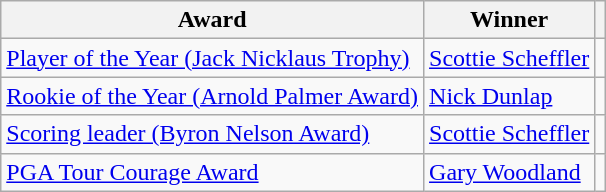<table class="wikitable">
<tr>
<th>Award</th>
<th>Winner</th>
<th></th>
</tr>
<tr>
<td><a href='#'>Player of the Year (Jack Nicklaus Trophy)</a></td>
<td> <a href='#'>Scottie Scheffler</a></td>
<td></td>
</tr>
<tr>
<td><a href='#'>Rookie of the Year (Arnold Palmer Award)</a></td>
<td> <a href='#'>Nick Dunlap</a></td>
<td></td>
</tr>
<tr>
<td><a href='#'>Scoring leader (Byron Nelson Award)</a></td>
<td> <a href='#'>Scottie Scheffler</a></td>
<td></td>
</tr>
<tr>
<td><a href='#'>PGA Tour Courage Award</a></td>
<td> <a href='#'>Gary Woodland</a></td>
<td></td>
</tr>
</table>
